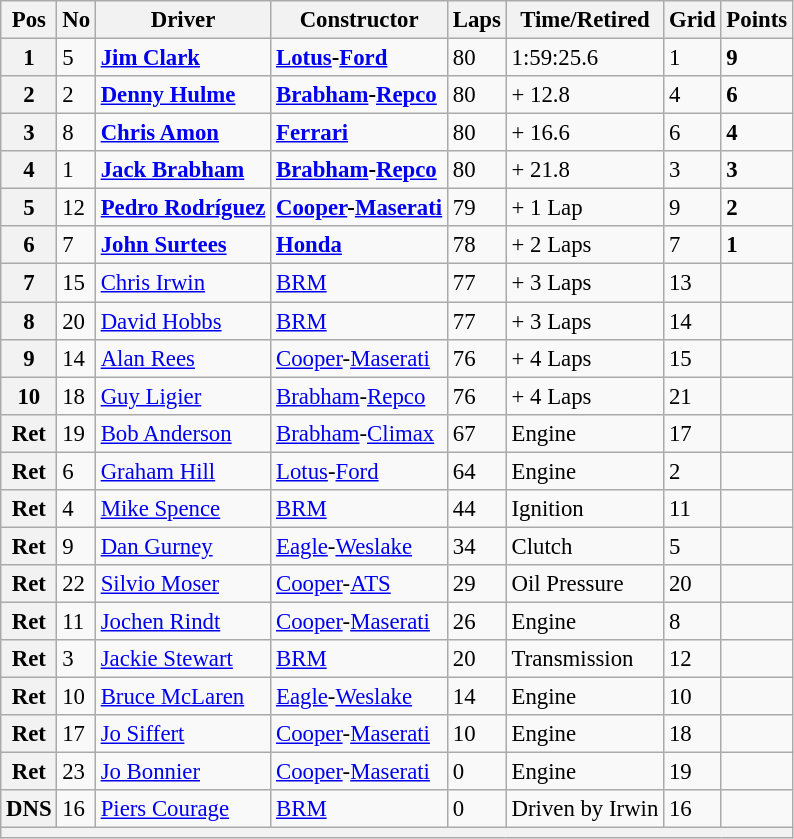<table class="wikitable" style="font-size: 95%;">
<tr>
<th>Pos</th>
<th>No</th>
<th>Driver</th>
<th>Constructor</th>
<th>Laps</th>
<th>Time/Retired</th>
<th>Grid</th>
<th>Points</th>
</tr>
<tr>
<th>1</th>
<td>5</td>
<td> <strong><a href='#'>Jim Clark</a></strong></td>
<td><strong><a href='#'>Lotus</a>-<a href='#'>Ford</a></strong></td>
<td>80</td>
<td>1:59:25.6</td>
<td>1</td>
<td><strong>9</strong></td>
</tr>
<tr>
<th>2</th>
<td>2</td>
<td> <strong><a href='#'>Denny Hulme</a></strong></td>
<td><strong><a href='#'>Brabham</a>-<a href='#'>Repco</a></strong></td>
<td>80</td>
<td>+ 12.8</td>
<td>4</td>
<td><strong>6</strong></td>
</tr>
<tr>
<th>3</th>
<td>8</td>
<td> <strong><a href='#'>Chris Amon</a></strong></td>
<td><strong><a href='#'>Ferrari</a></strong></td>
<td>80</td>
<td>+ 16.6</td>
<td>6</td>
<td><strong>4</strong></td>
</tr>
<tr>
<th>4</th>
<td>1</td>
<td> <strong><a href='#'>Jack Brabham</a></strong></td>
<td><strong><a href='#'>Brabham</a>-<a href='#'>Repco</a></strong></td>
<td>80</td>
<td>+ 21.8</td>
<td>3</td>
<td><strong>3</strong></td>
</tr>
<tr>
<th>5</th>
<td>12</td>
<td> <strong><a href='#'>Pedro Rodríguez</a></strong></td>
<td><strong><a href='#'>Cooper</a>-<a href='#'>Maserati</a></strong></td>
<td>79</td>
<td>+ 1 Lap</td>
<td>9</td>
<td><strong>2</strong></td>
</tr>
<tr>
<th>6</th>
<td>7</td>
<td> <strong><a href='#'>John Surtees</a></strong></td>
<td><strong><a href='#'>Honda</a></strong></td>
<td>78</td>
<td>+ 2 Laps</td>
<td>7</td>
<td><strong>1</strong></td>
</tr>
<tr>
<th>7</th>
<td>15</td>
<td> <a href='#'>Chris Irwin</a></td>
<td><a href='#'>BRM</a></td>
<td>77</td>
<td>+ 3 Laps</td>
<td>13</td>
<td> </td>
</tr>
<tr>
<th>8</th>
<td>20</td>
<td> <a href='#'>David Hobbs</a></td>
<td><a href='#'>BRM</a></td>
<td>77</td>
<td>+ 3 Laps</td>
<td>14</td>
<td> </td>
</tr>
<tr>
<th>9</th>
<td>14</td>
<td> <a href='#'>Alan Rees</a></td>
<td><a href='#'>Cooper</a>-<a href='#'>Maserati</a></td>
<td>76</td>
<td>+ 4 Laps</td>
<td>15</td>
<td> </td>
</tr>
<tr>
<th>10</th>
<td>18</td>
<td> <a href='#'>Guy Ligier</a></td>
<td><a href='#'>Brabham</a>-<a href='#'>Repco</a></td>
<td>76</td>
<td>+ 4 Laps</td>
<td>21</td>
<td> </td>
</tr>
<tr>
<th>Ret</th>
<td>19</td>
<td> <a href='#'>Bob Anderson</a></td>
<td><a href='#'>Brabham</a>-<a href='#'>Climax</a></td>
<td>67</td>
<td>Engine</td>
<td>17</td>
<td> </td>
</tr>
<tr>
<th>Ret</th>
<td>6</td>
<td> <a href='#'>Graham Hill</a></td>
<td><a href='#'>Lotus</a>-<a href='#'>Ford</a></td>
<td>64</td>
<td>Engine</td>
<td>2</td>
<td> </td>
</tr>
<tr>
<th>Ret</th>
<td>4</td>
<td> <a href='#'>Mike Spence</a></td>
<td><a href='#'>BRM</a></td>
<td>44</td>
<td>Ignition</td>
<td>11</td>
<td> </td>
</tr>
<tr>
<th>Ret</th>
<td>9</td>
<td> <a href='#'>Dan Gurney</a></td>
<td><a href='#'>Eagle</a>-<a href='#'>Weslake</a></td>
<td>34</td>
<td>Clutch</td>
<td>5</td>
<td> </td>
</tr>
<tr>
<th>Ret</th>
<td>22</td>
<td> <a href='#'>Silvio Moser</a></td>
<td><a href='#'>Cooper</a>-<a href='#'>ATS</a></td>
<td>29</td>
<td>Oil Pressure</td>
<td>20</td>
<td> </td>
</tr>
<tr>
<th>Ret</th>
<td>11</td>
<td> <a href='#'>Jochen Rindt</a></td>
<td><a href='#'>Cooper</a>-<a href='#'>Maserati</a></td>
<td>26</td>
<td>Engine</td>
<td>8</td>
<td> </td>
</tr>
<tr>
<th>Ret</th>
<td>3</td>
<td> <a href='#'>Jackie Stewart</a></td>
<td><a href='#'>BRM</a></td>
<td>20</td>
<td>Transmission</td>
<td>12</td>
<td> </td>
</tr>
<tr>
<th>Ret</th>
<td>10</td>
<td> <a href='#'>Bruce McLaren</a></td>
<td><a href='#'>Eagle</a>-<a href='#'>Weslake</a></td>
<td>14</td>
<td>Engine</td>
<td>10</td>
<td> </td>
</tr>
<tr>
<th>Ret</th>
<td>17</td>
<td> <a href='#'>Jo Siffert</a></td>
<td><a href='#'>Cooper</a>-<a href='#'>Maserati</a></td>
<td>10</td>
<td>Engine</td>
<td>18</td>
<td> </td>
</tr>
<tr>
<th>Ret</th>
<td>23</td>
<td> <a href='#'>Jo Bonnier</a></td>
<td><a href='#'>Cooper</a>-<a href='#'>Maserati</a></td>
<td>0</td>
<td>Engine</td>
<td>19</td>
<td> </td>
</tr>
<tr>
<th>DNS</th>
<td>16</td>
<td> <a href='#'>Piers Courage</a></td>
<td><a href='#'>BRM</a></td>
<td>0</td>
<td>Driven by Irwin</td>
<td>16</td>
<td> </td>
</tr>
<tr>
<th colspan="8"></th>
</tr>
</table>
